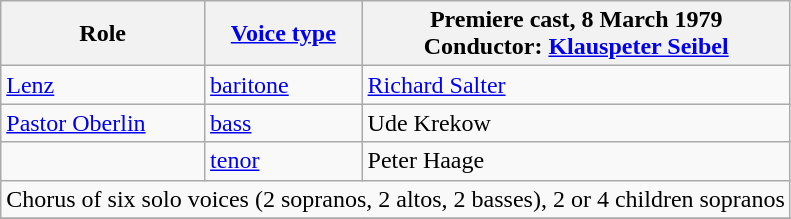<table class="wikitable">
<tr>
<th>Role</th>
<th><a href='#'>Voice type</a></th>
<th>Premiere cast, 8 March 1979<br>Conductor: <a href='#'>Klauspeter Seibel</a></th>
</tr>
<tr>
<td><a href='#'>Lenz</a></td>
<td><a href='#'>baritone</a></td>
<td><a href='#'>Richard Salter</a></td>
</tr>
<tr>
<td><a href='#'>Pastor Oberlin</a></td>
<td><a href='#'>bass</a></td>
<td>Ude Krekow</td>
</tr>
<tr>
<td></td>
<td><a href='#'>tenor</a></td>
<td>Peter Haage</td>
</tr>
<tr>
<td colspan="3">Chorus of six solo voices (2 sopranos, 2 altos, 2 basses), 2 or 4 children sopranos</td>
</tr>
<tr>
</tr>
</table>
